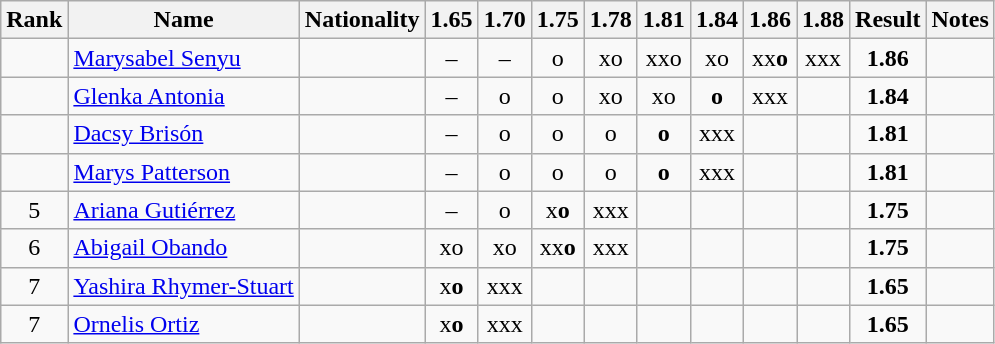<table class="wikitable sortable" style="text-align:center">
<tr>
<th>Rank</th>
<th>Name</th>
<th>Nationality</th>
<th>1.65</th>
<th>1.70</th>
<th>1.75</th>
<th>1.78</th>
<th>1.81</th>
<th>1.84</th>
<th>1.86</th>
<th>1.88</th>
<th>Result</th>
<th>Notes</th>
</tr>
<tr>
<td></td>
<td align=left><a href='#'>Marysabel Senyu</a></td>
<td align=left></td>
<td>–</td>
<td>–</td>
<td>o</td>
<td>xo</td>
<td>xxo</td>
<td>xo</td>
<td>xx<strong>o</strong></td>
<td>xxx</td>
<td><strong>1.86</strong></td>
<td></td>
</tr>
<tr>
<td></td>
<td align=left><a href='#'>Glenka Antonia</a></td>
<td align=left></td>
<td>–</td>
<td>o</td>
<td>o</td>
<td>xo</td>
<td>xo</td>
<td><strong>o</strong></td>
<td>xxx</td>
<td></td>
<td><strong>1.84</strong></td>
<td></td>
</tr>
<tr>
<td></td>
<td align=left><a href='#'>Dacsy Brisón</a></td>
<td align=left></td>
<td>–</td>
<td>o</td>
<td>o</td>
<td>o</td>
<td><strong>o</strong></td>
<td>xxx</td>
<td></td>
<td></td>
<td><strong>1.81</strong></td>
<td></td>
</tr>
<tr>
<td></td>
<td align=left><a href='#'>Marys Patterson</a></td>
<td align=left></td>
<td>–</td>
<td>o</td>
<td>o</td>
<td>o</td>
<td><strong>o</strong></td>
<td>xxx</td>
<td></td>
<td></td>
<td><strong>1.81</strong></td>
<td></td>
</tr>
<tr>
<td>5</td>
<td align=left><a href='#'>Ariana Gutiérrez</a></td>
<td align=left></td>
<td>–</td>
<td>o</td>
<td>x<strong>o</strong></td>
<td>xxx</td>
<td></td>
<td></td>
<td></td>
<td></td>
<td><strong>1.75</strong></td>
<td></td>
</tr>
<tr>
<td>6</td>
<td align=left><a href='#'>Abigail Obando</a></td>
<td align=left></td>
<td>xo</td>
<td>xo</td>
<td>xx<strong>o</strong></td>
<td>xxx</td>
<td></td>
<td></td>
<td></td>
<td></td>
<td><strong>1.75</strong></td>
<td></td>
</tr>
<tr>
<td>7</td>
<td align=left><a href='#'>Yashira Rhymer-Stuart</a></td>
<td align=left></td>
<td>x<strong>o</strong></td>
<td>xxx</td>
<td></td>
<td></td>
<td></td>
<td></td>
<td></td>
<td></td>
<td><strong>1.65</strong></td>
<td></td>
</tr>
<tr>
<td>7</td>
<td align=left><a href='#'>Ornelis Ortiz</a></td>
<td align=left></td>
<td>x<strong>o</strong></td>
<td>xxx</td>
<td></td>
<td></td>
<td></td>
<td></td>
<td></td>
<td></td>
<td><strong>1.65</strong></td>
<td></td>
</tr>
</table>
